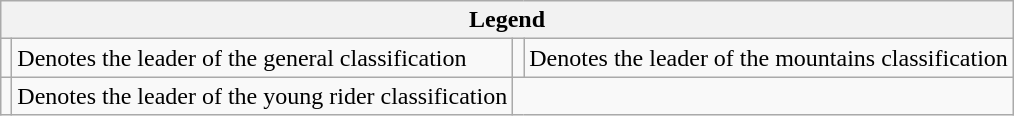<table class="wikitable">
<tr>
<th colspan="4">Legend</th>
</tr>
<tr>
<td></td>
<td>Denotes the leader of the general classification</td>
<td></td>
<td>Denotes the leader of the mountains classification</td>
</tr>
<tr>
<td></td>
<td>Denotes the leader of the young rider classification</td>
</tr>
</table>
